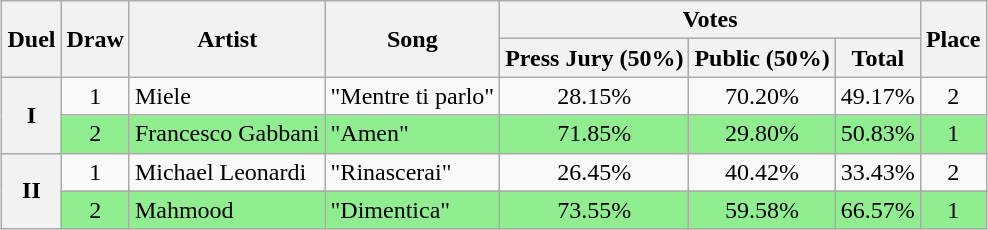<table class="sortable wikitable" style="margin: 1em auto 1em auto; text-align:center">
<tr>
<th rowspan="2">Duel</th>
<th rowspan="2">Draw</th>
<th rowspan="2">Artist</th>
<th rowspan="2">Song</th>
<th colspan="3" class="unsortable">Votes</th>
<th rowspan="2">Place</th>
</tr>
<tr>
<th>Press Jury (50%)</th>
<th>Public (50%)</th>
<th>Total</th>
</tr>
<tr>
<th rowspan=2 class="unsortable">I</th>
<td>1</td>
<td align="left">Miele</td>
<td align="left">"Mentre ti parlo"</td>
<td>28.15%</td>
<td>70.20%</td>
<td>49.17%</td>
<td>2</td>
</tr>
<tr style="background:#90EE90">
<td>2</td>
<td align="left">Francesco Gabbani</td>
<td align="left">"Amen"</td>
<td>71.85%</td>
<td>29.80%</td>
<td>50.83%</td>
<td>1</td>
</tr>
<tr>
<th rowspan=2 class="unsortable">II</th>
<td>1</td>
<td align="left">Michael Leonardi</td>
<td align="left">"Rinascerai"</td>
<td>26.45%</td>
<td>40.42%</td>
<td>33.43%</td>
<td>2</td>
</tr>
<tr style="background:#90EE90">
<td>2</td>
<td align="left">Mahmood</td>
<td align="left">"Dimentica"</td>
<td>73.55%</td>
<td>59.58%</td>
<td>66.57%</td>
<td>1</td>
</tr>
</table>
